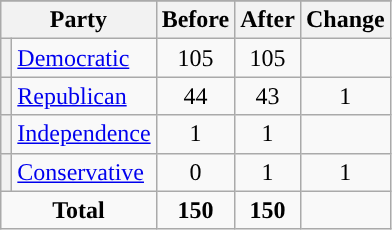<table class="wikitable" style="text-align:center;">
<tr>
</tr>
<tr>
<th colspan=2>Party</th>
<th>Before</th>
<th>After</th>
<th>Change</th>
</tr>
<tr>
<th style="background-color:"></th>
<td style="text-align:left;"><a href='#'>Democratic</a></td>
<td>105</td>
<td>105</td>
<td></td>
</tr>
<tr>
<th style="background-color:"></th>
<td style="text-align:left;"><a href='#'>Republican</a></td>
<td>44</td>
<td>43</td>
<td> 1</td>
</tr>
<tr>
<th style="background-color:"></th>
<td style="text-align:left;"><a href='#'>Independence</a></td>
<td>1</td>
<td>1</td>
<td></td>
</tr>
<tr>
<th style="background-color:"></th>
<td style="text-align:left;"><a href='#'>Conservative</a></td>
<td>0</td>
<td>1</td>
<td> 1</td>
</tr>
<tr>
<td colspan=2><strong>Total</strong></td>
<td><strong>150</strong></td>
<td><strong>150</strong></td>
<td></td>
</tr>
</table>
